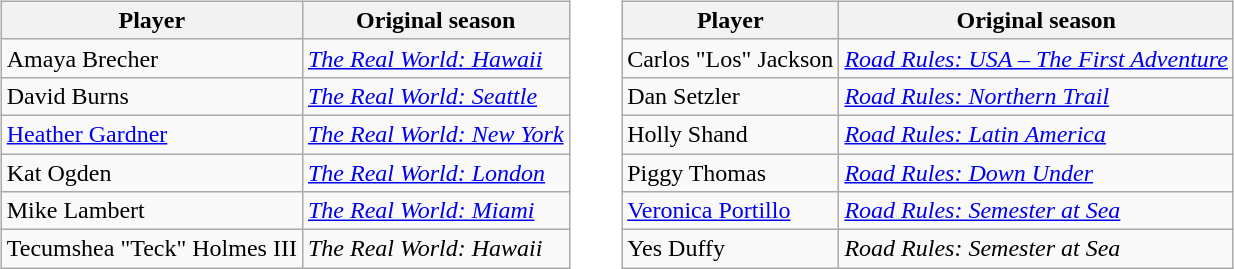<table>
<tr>
<td valign="top"><br><table class="wikitable sortable">
<tr>
<th>Player</th>
<th>Original season</th>
</tr>
<tr>
<td>Amaya Brecher</td>
<td><em><a href='#'>The Real World: Hawaii</a></em></td>
</tr>
<tr>
<td>David Burns</td>
<td><em><a href='#'>The Real World: Seattle</a></em></td>
</tr>
<tr>
<td><a href='#'>Heather Gardner</a></td>
<td nowrap><em><a href='#'>The Real World: New York</a></em></td>
</tr>
<tr>
<td>Kat Ogden</td>
<td><em><a href='#'>The Real World: London</a></em></td>
</tr>
<tr>
<td>Mike Lambert</td>
<td><em><a href='#'>The Real World: Miami</a></em></td>
</tr>
<tr>
<td nowrap>Tecumshea "Teck" Holmes III</td>
<td><em>The Real World: Hawaii</em></td>
</tr>
</table>
</td>
<td width="10em"> </td>
<td valign="top"><br><table class="wikitable sortable">
<tr>
<th>Player</th>
<th>Original season</th>
</tr>
<tr>
<td nowrap>Carlos "Los" Jackson</td>
<td nowrap><em><a href='#'>Road Rules: USA – The First Adventure</a></em></td>
</tr>
<tr>
<td>Dan Setzler</td>
<td><em><a href='#'>Road Rules: Northern Trail</a></em></td>
</tr>
<tr>
<td>Holly Shand</td>
<td><em><a href='#'>Road Rules: Latin America</a></em></td>
</tr>
<tr>
<td>Piggy Thomas</td>
<td><em><a href='#'>Road Rules: Down Under</a></em></td>
</tr>
<tr>
<td><a href='#'>Veronica Portillo</a></td>
<td><em><a href='#'>Road Rules: Semester at Sea</a></em></td>
</tr>
<tr>
<td>Yes Duffy</td>
<td><em>Road Rules: Semester at Sea</em></td>
</tr>
</table>
</td>
</tr>
</table>
